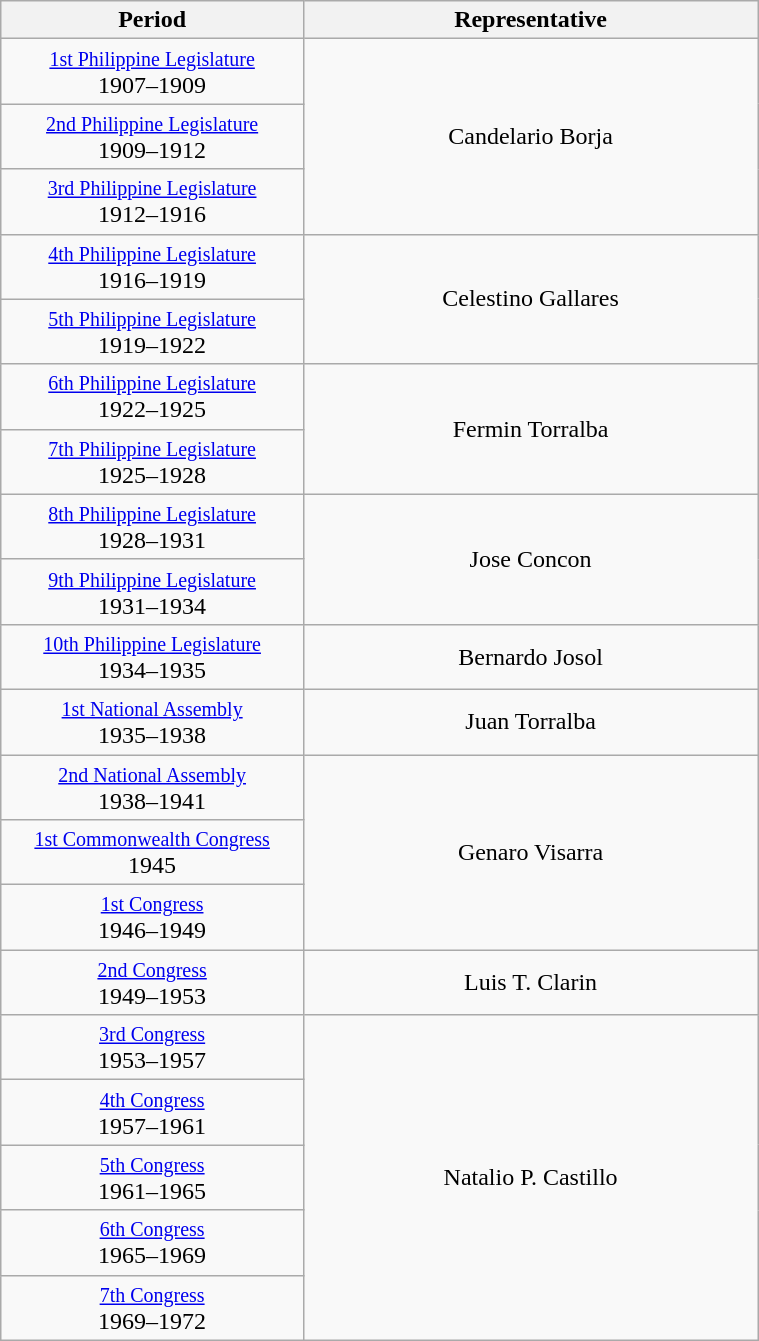<table class="wikitable" style="text-align:center; width:40%;">
<tr>
<th width="40%">Period</th>
<th>Representative</th>
</tr>
<tr>
<td><small><a href='#'>1st Philippine Legislature</a></small><br>1907–1909</td>
<td rowspan="3">Candelario Borja</td>
</tr>
<tr>
<td><small><a href='#'>2nd Philippine Legislature</a></small><br>1909–1912</td>
</tr>
<tr>
<td><small><a href='#'>3rd Philippine Legislature</a></small><br>1912–1916</td>
</tr>
<tr>
<td><small><a href='#'>4th Philippine Legislature</a></small><br>1916–1919</td>
<td rowspan="2">Celestino Gallares</td>
</tr>
<tr>
<td><small><a href='#'>5th Philippine Legislature</a></small><br>1919–1922</td>
</tr>
<tr>
<td><small><a href='#'>6th Philippine Legislature</a></small><br>1922–1925</td>
<td rowspan="2">Fermin Torralba</td>
</tr>
<tr>
<td><small><a href='#'>7th Philippine Legislature</a></small><br>1925–1928</td>
</tr>
<tr>
<td><small><a href='#'>8th Philippine Legislature</a></small><br>1928–1931</td>
<td rowspan="2">Jose Concon</td>
</tr>
<tr>
<td><small><a href='#'>9th Philippine Legislature</a></small><br>1931–1934</td>
</tr>
<tr>
<td><small><a href='#'>10th Philippine Legislature</a></small><br>1934–1935</td>
<td>Bernardo Josol</td>
</tr>
<tr>
<td><small><a href='#'>1st National Assembly</a></small><br>1935–1938</td>
<td>Juan Torralba</td>
</tr>
<tr>
<td><small><a href='#'>2nd National Assembly</a></small><br>1938–1941</td>
<td rowspan="3">Genaro Visarra</td>
</tr>
<tr>
<td><small><a href='#'>1st Commonwealth Congress</a></small><br>1945</td>
</tr>
<tr>
<td><small><a href='#'>1st Congress</a></small><br>1946–1949</td>
</tr>
<tr>
<td><small><a href='#'>2nd Congress</a></small><br>1949–1953</td>
<td>Luis T. Clarin</td>
</tr>
<tr>
<td><small><a href='#'>3rd Congress</a></small><br>1953–1957</td>
<td rowspan="5">Natalio P. Castillo</td>
</tr>
<tr>
<td><small><a href='#'>4th Congress</a></small><br>1957–1961</td>
</tr>
<tr>
<td><small><a href='#'>5th Congress</a></small><br>1961–1965</td>
</tr>
<tr>
<td><small><a href='#'>6th Congress</a></small><br>1965–1969</td>
</tr>
<tr>
<td><small><a href='#'>7th Congress</a></small><br>1969–1972</td>
</tr>
</table>
